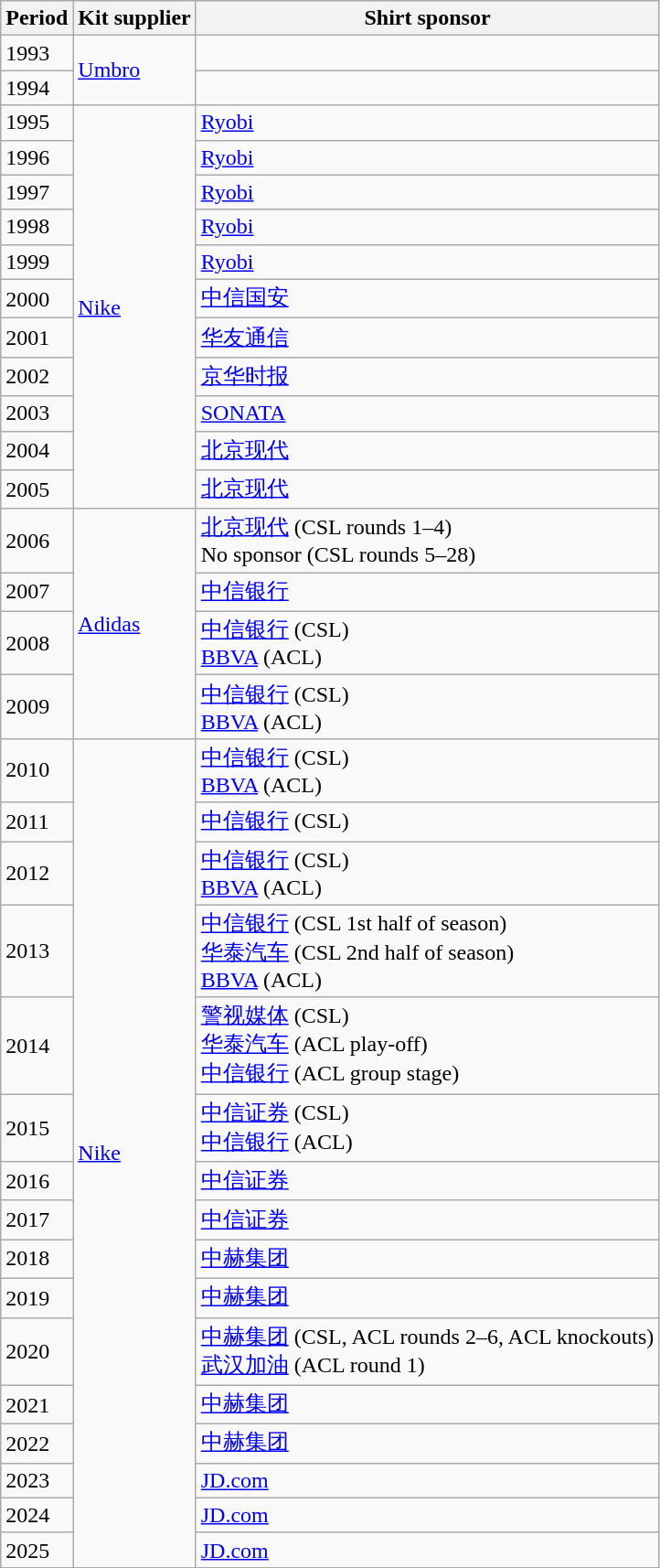<table class="wikitable" style="text-align: left">
<tr>
<th>Period</th>
<th>Kit supplier</th>
<th>Shirt sponsor</th>
</tr>
<tr>
<td>1993</td>
<td rowspan="2"> <a href='#'>Umbro</a></td>
<td></td>
</tr>
<tr>
<td>1994</td>
<td></td>
</tr>
<tr>
<td>1995</td>
<td rowspan="11"> <a href='#'>Nike</a></td>
<td><a href='#'>Ryobi</a></td>
</tr>
<tr>
<td>1996</td>
<td><a href='#'>Ryobi</a></td>
</tr>
<tr>
<td>1997</td>
<td><a href='#'>Ryobi</a></td>
</tr>
<tr>
<td>1998</td>
<td><a href='#'>Ryobi</a></td>
</tr>
<tr>
<td>1999</td>
<td><a href='#'>Ryobi</a></td>
</tr>
<tr>
<td>2000</td>
<td><a href='#'>中信国安</a></td>
</tr>
<tr>
<td>2001</td>
<td><a href='#'>华友通信</a></td>
</tr>
<tr>
<td>2002</td>
<td><a href='#'>京华时报</a></td>
</tr>
<tr>
<td>2003</td>
<td><a href='#'>SONATA</a></td>
</tr>
<tr>
<td>2004</td>
<td><a href='#'>北京现代</a></td>
</tr>
<tr>
<td>2005</td>
<td><a href='#'>北京现代</a></td>
</tr>
<tr>
<td>2006</td>
<td rowspan="4"> <a href='#'>Adidas</a></td>
<td><a href='#'>北京现代</a> (CSL rounds 1–4)<br>No sponsor (CSL rounds 5–28)</td>
</tr>
<tr>
<td>2007</td>
<td><a href='#'>中信银行</a></td>
</tr>
<tr>
<td>2008</td>
<td><a href='#'>中信银行</a> (CSL)<br><a href='#'>BBVA</a> (ACL)</td>
</tr>
<tr>
<td>2009</td>
<td><a href='#'>中信银行</a> (CSL)<br><a href='#'>BBVA</a> (ACL)</td>
</tr>
<tr>
<td>2010</td>
<td rowspan="16"> <a href='#'>Nike</a></td>
<td><a href='#'>中信银行</a> (CSL)<br><a href='#'>BBVA</a> (ACL)</td>
</tr>
<tr>
<td>2011</td>
<td><a href='#'>中信银行</a> (CSL)</td>
</tr>
<tr>
<td>2012</td>
<td><a href='#'>中信银行</a> (CSL)<br><a href='#'>BBVA</a> (ACL)</td>
</tr>
<tr>
<td>2013</td>
<td><a href='#'>中信银行</a> (CSL 1st half of season)<br><a href='#'>华泰汽车</a> (CSL 2nd half of season)<br><a href='#'>BBVA</a> (ACL)</td>
</tr>
<tr>
<td>2014</td>
<td><a href='#'>警视媒体</a> (CSL)<br><a href='#'>华泰汽车</a> (ACL play-off)<br><a href='#'>中信银行</a> (ACL group stage)</td>
</tr>
<tr>
<td>2015</td>
<td><a href='#'>中信证券</a> (CSL)<br><a href='#'>中信银行</a> (ACL)</td>
</tr>
<tr>
<td>2016</td>
<td><a href='#'>中信证券</a></td>
</tr>
<tr>
<td>2017</td>
<td><a href='#'>中信证券</a></td>
</tr>
<tr>
<td>2018</td>
<td><a href='#'>中赫集团</a></td>
</tr>
<tr>
<td>2019</td>
<td><a href='#'>中赫集团</a></td>
</tr>
<tr>
<td>2020</td>
<td><a href='#'>中赫集团</a> (CSL, ACL rounds 2–6, ACL knockouts)<br><a href='#'>武汉加油</a> (ACL round 1)</td>
</tr>
<tr>
<td>2021</td>
<td><a href='#'>中赫集团</a></td>
</tr>
<tr>
<td>2022</td>
<td><a href='#'>中赫集团</a></td>
</tr>
<tr>
<td>2023</td>
<td><a href='#'>JD.com</a></td>
</tr>
<tr>
<td>2024</td>
<td><a href='#'>JD.com</a></td>
</tr>
<tr>
<td>2025</td>
<td><a href='#'>JD.com</a></td>
</tr>
</table>
